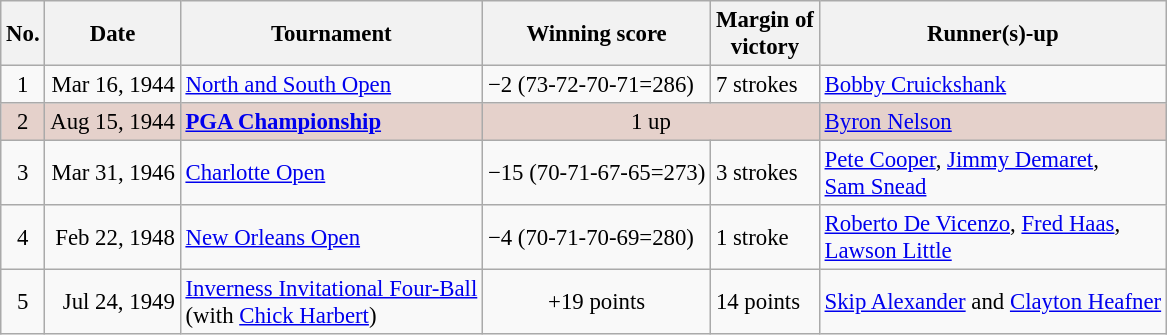<table class="wikitable" style="font-size:95%;">
<tr>
<th>No.</th>
<th>Date</th>
<th>Tournament</th>
<th>Winning score</th>
<th>Margin of<br>victory</th>
<th>Runner(s)-up</th>
</tr>
<tr>
<td align=center>1</td>
<td align=right>Mar 16, 1944</td>
<td><a href='#'>North and South Open</a></td>
<td>−2 (73-72-70-71=286)</td>
<td>7 strokes</td>
<td> <a href='#'>Bobby Cruickshank</a></td>
</tr>
<tr style="background:#e5d1cb;">
<td align=center>2</td>
<td align=right>Aug 15, 1944</td>
<td><strong><a href='#'>PGA Championship</a></strong></td>
<td colspan=2 align=center>1 up</td>
<td> <a href='#'>Byron Nelson</a></td>
</tr>
<tr>
<td align=center>3</td>
<td align=right>Mar 31, 1946</td>
<td><a href='#'>Charlotte Open</a></td>
<td>−15 (70-71-67-65=273)</td>
<td>3 strokes</td>
<td> <a href='#'>Pete Cooper</a>,  <a href='#'>Jimmy Demaret</a>,<br> <a href='#'>Sam Snead</a></td>
</tr>
<tr>
<td align=center>4</td>
<td align=right>Feb 22, 1948</td>
<td><a href='#'>New Orleans Open</a></td>
<td>−4 (70-71-70-69=280)</td>
<td>1 stroke</td>
<td> <a href='#'>Roberto De Vicenzo</a>,  <a href='#'>Fred Haas</a>,<br> <a href='#'>Lawson Little</a></td>
</tr>
<tr>
<td align=center>5</td>
<td align=right>Jul 24, 1949</td>
<td><a href='#'>Inverness Invitational Four-Ball</a><br>(with  <a href='#'>Chick Harbert</a>)</td>
<td align=center>+19 points</td>
<td>14 points</td>
<td> <a href='#'>Skip Alexander</a> and  <a href='#'>Clayton Heafner</a></td>
</tr>
</table>
